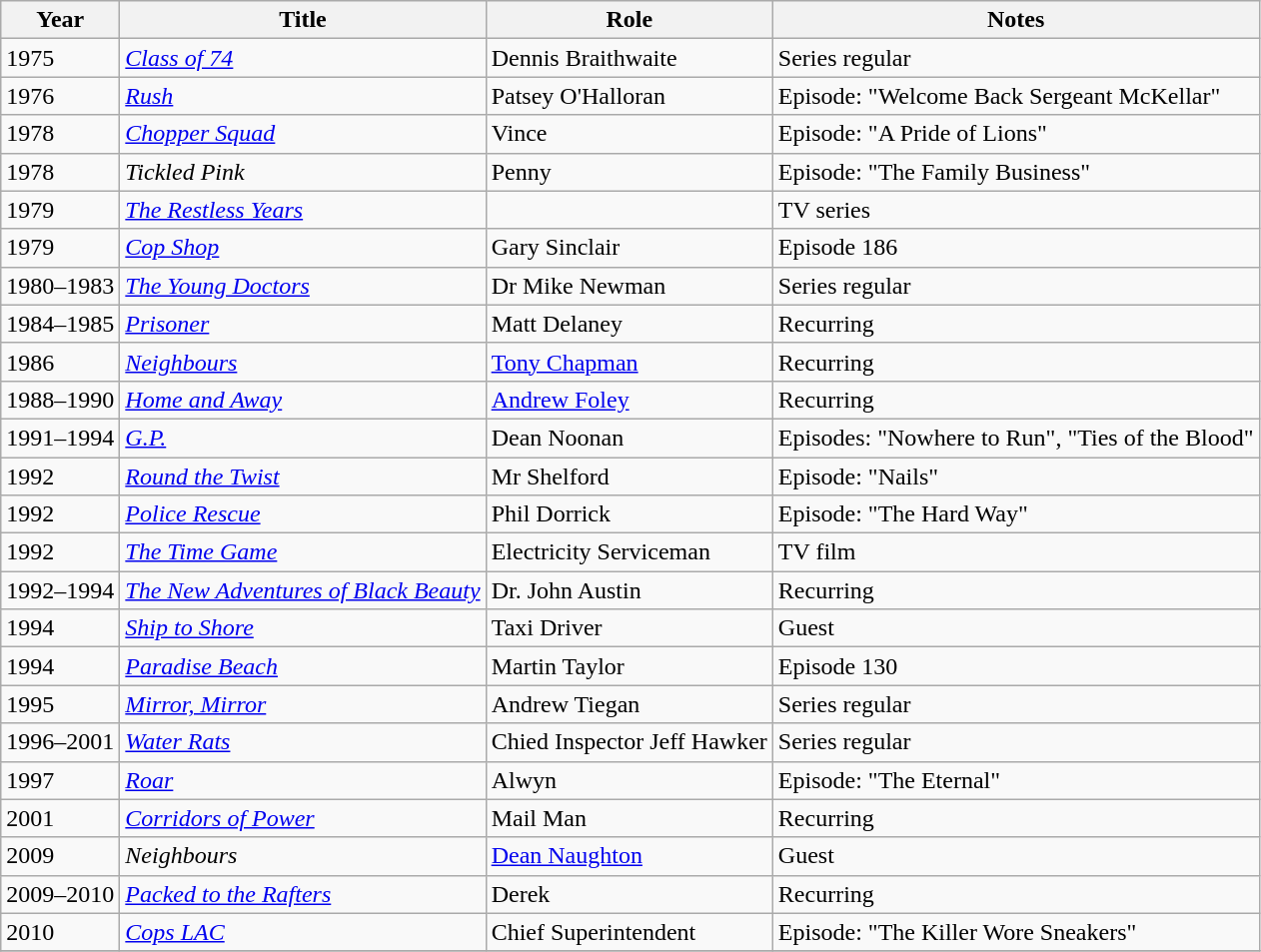<table class="wikitable">
<tr>
<th>Year</th>
<th>Title</th>
<th>Role</th>
<th>Notes</th>
</tr>
<tr>
<td>1975</td>
<td><em><a href='#'>Class of 74</a></em></td>
<td>Dennis Braithwaite</td>
<td>Series regular</td>
</tr>
<tr>
<td>1976</td>
<td><em><a href='#'>Rush</a></em></td>
<td>Patsey O'Halloran</td>
<td>Episode: "Welcome Back Sergeant McKellar"</td>
</tr>
<tr>
<td>1978</td>
<td><em><a href='#'>Chopper Squad</a></em></td>
<td>Vince</td>
<td>Episode: "A Pride of Lions"</td>
</tr>
<tr>
<td>1978</td>
<td><em>Tickled Pink</em></td>
<td>Penny</td>
<td>Episode: "The Family Business"</td>
</tr>
<tr>
<td>1979</td>
<td><em><a href='#'>The Restless Years</a></em></td>
<td></td>
<td>TV series</td>
</tr>
<tr>
<td>1979</td>
<td><em><a href='#'>Cop Shop</a></em></td>
<td>Gary Sinclair</td>
<td>Episode 186</td>
</tr>
<tr>
<td>1980–1983</td>
<td><em><a href='#'>The Young Doctors</a></em></td>
<td>Dr Mike Newman</td>
<td>Series regular</td>
</tr>
<tr>
<td>1984–1985</td>
<td><em><a href='#'>Prisoner</a></em></td>
<td>Matt Delaney</td>
<td>Recurring</td>
</tr>
<tr>
<td>1986</td>
<td><em><a href='#'>Neighbours</a></em></td>
<td><a href='#'>Tony Chapman</a></td>
<td>Recurring</td>
</tr>
<tr>
<td>1988–1990</td>
<td><em><a href='#'>Home and Away</a></em></td>
<td><a href='#'>Andrew Foley</a></td>
<td>Recurring</td>
</tr>
<tr>
<td>1991–1994</td>
<td><em><a href='#'>G.P.</a></em></td>
<td>Dean Noonan</td>
<td>Episodes: "Nowhere to Run", "Ties of the Blood"</td>
</tr>
<tr>
<td>1992</td>
<td><em><a href='#'>Round the Twist</a></em></td>
<td>Mr Shelford</td>
<td>Episode: "Nails"</td>
</tr>
<tr>
<td>1992</td>
<td><em><a href='#'>Police Rescue</a></em></td>
<td>Phil Dorrick</td>
<td>Episode: "The Hard Way"</td>
</tr>
<tr>
<td>1992</td>
<td><em><a href='#'>The Time Game</a></em></td>
<td>Electricity Serviceman</td>
<td>TV film</td>
</tr>
<tr>
<td>1992–1994</td>
<td><em><a href='#'>The New Adventures of Black Beauty</a></em></td>
<td>Dr. John Austin</td>
<td>Recurring</td>
</tr>
<tr>
<td>1994</td>
<td><em><a href='#'>Ship to Shore</a></em></td>
<td>Taxi Driver</td>
<td>Guest</td>
</tr>
<tr>
<td>1994</td>
<td><em><a href='#'>Paradise Beach</a></em></td>
<td>Martin Taylor</td>
<td>Episode 130</td>
</tr>
<tr>
<td>1995</td>
<td><em><a href='#'>Mirror, Mirror</a></em></td>
<td>Andrew Tiegan</td>
<td>Series regular</td>
</tr>
<tr>
<td>1996–2001</td>
<td><em><a href='#'>Water Rats</a></em></td>
<td>Chied Inspector Jeff Hawker</td>
<td>Series regular</td>
</tr>
<tr>
<td>1997</td>
<td><em><a href='#'>Roar</a></em></td>
<td>Alwyn</td>
<td>Episode: "The Eternal"</td>
</tr>
<tr>
<td>2001</td>
<td><em><a href='#'>Corridors of Power</a></em></td>
<td>Mail Man</td>
<td>Recurring</td>
</tr>
<tr>
<td>2009</td>
<td><em>Neighbours</em></td>
<td><a href='#'>Dean Naughton</a></td>
<td>Guest</td>
</tr>
<tr>
<td>2009–2010</td>
<td><em><a href='#'>Packed to the Rafters</a></em></td>
<td>Derek</td>
<td>Recurring</td>
</tr>
<tr>
<td>2010</td>
<td><em><a href='#'>Cops LAC</a></em></td>
<td>Chief Superintendent</td>
<td>Episode: "The Killer Wore Sneakers"</td>
</tr>
<tr>
</tr>
</table>
